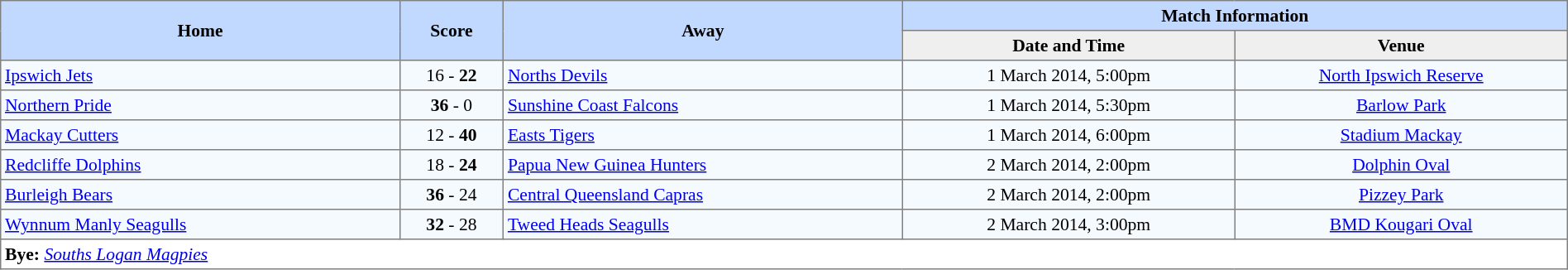<table border=1 style="border-collapse:collapse; font-size:90%; text-align:center;" cellpadding=3 cellspacing=0>
<tr bgcolor=#C1D8FF>
<th rowspan=2 width=12%>Home</th>
<th rowspan=2 width=3%>Score</th>
<th rowspan=2 width=12%>Away</th>
<th colspan=5>Match Information</th>
</tr>
<tr bgcolor=#EFEFEF>
<th width=10%>Date and Time</th>
<th width=10%>Venue</th>
</tr>
<tr bgcolor=#F5FAFF>
<td align=left> <a href='#'>Ipswich Jets</a></td>
<td>16 - <strong>22</strong></td>
<td align=left> <a href='#'>Norths Devils</a></td>
<td>1 March 2014, 5:00pm</td>
<td><a href='#'>North Ipswich Reserve</a></td>
</tr>
<tr bgcolor=#F5FAFF>
<td align=left> <a href='#'>Northern Pride</a></td>
<td><strong>36</strong> - 0</td>
<td align=left> <a href='#'>Sunshine Coast Falcons</a></td>
<td>1 March 2014, 5:30pm</td>
<td><a href='#'>Barlow Park</a></td>
</tr>
<tr bgcolor=#F5FAFF>
<td align=left> <a href='#'>Mackay Cutters</a></td>
<td>12 - <strong>40</strong></td>
<td align=left> <a href='#'>Easts Tigers</a></td>
<td>1 March 2014, 6:00pm</td>
<td><a href='#'>Stadium Mackay</a></td>
</tr>
<tr bgcolor=#F5FAFF>
<td align=left> <a href='#'>Redcliffe Dolphins</a></td>
<td>18 - <strong>24</strong></td>
<td align=left> <a href='#'>Papua New Guinea Hunters</a></td>
<td>2 March 2014, 2:00pm</td>
<td><a href='#'>Dolphin Oval</a></td>
</tr>
<tr bgcolor=#F5FAFF>
<td align=left> <a href='#'>Burleigh Bears</a></td>
<td><strong>36</strong> - 24</td>
<td align=left> <a href='#'>Central Queensland Capras</a></td>
<td>2 March 2014, 2:00pm</td>
<td><a href='#'>Pizzey Park</a></td>
</tr>
<tr bgcolor=#F5FAFF>
<td align=left> <a href='#'>Wynnum Manly Seagulls</a></td>
<td><strong>32</strong> - 28</td>
<td align=left> <a href='#'>Tweed Heads Seagulls</a></td>
<td>2 March 2014, 3:00pm</td>
<td><a href='#'>BMD Kougari Oval</a></td>
</tr>
<tr>
<td colspan="5" style="text-align:left;"><strong>Bye:</strong> <em><a href='#'>Souths Logan Magpies</a></em></td>
</tr>
</table>
